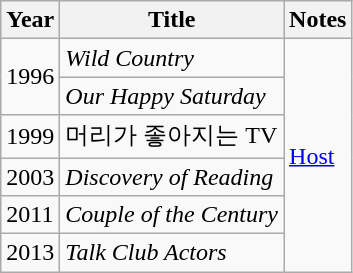<table class="wikitable sortable">
<tr>
<th>Year</th>
<th>Title</th>
<th class"unsortable">Notes</th>
</tr>
<tr>
<td rowspan=2>1996</td>
<td><em>Wild Country</em></td>
<td rowspan="6"><a href='#'>Host</a></td>
</tr>
<tr>
<td><em>Our Happy Saturday</em></td>
</tr>
<tr>
<td>1999</td>
<td>머리가 좋아지는 TV</td>
</tr>
<tr>
<td>2003</td>
<td><em>Discovery of Reading</em> </td>
</tr>
<tr>
<td>2011</td>
<td><em>Couple of the Century</em></td>
</tr>
<tr>
<td>2013</td>
<td><em>Talk Club Actors</em></td>
</tr>
</table>
